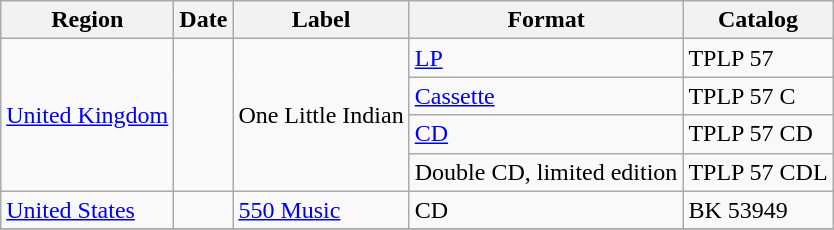<table class="wikitable">
<tr>
<th>Region</th>
<th>Date</th>
<th>Label</th>
<th>Format</th>
<th>Catalog</th>
</tr>
<tr>
<td rowspan="4"><a href='#'>United Kingdom</a></td>
<td rowspan="4"></td>
<td rowspan="4">One Little Indian</td>
<td><a href='#'>LP</a></td>
<td>TPLP 57</td>
</tr>
<tr>
<td><a href='#'>Cassette</a></td>
<td>TPLP 57 C</td>
</tr>
<tr>
<td><a href='#'>CD</a></td>
<td>TPLP 57 CD</td>
</tr>
<tr>
<td>Double CD, limited edition</td>
<td>TPLP 57 CDL</td>
</tr>
<tr>
<td><a href='#'>United States</a></td>
<td></td>
<td><a href='#'>550 Music</a></td>
<td>CD</td>
<td>BK 53949</td>
</tr>
<tr>
</tr>
</table>
